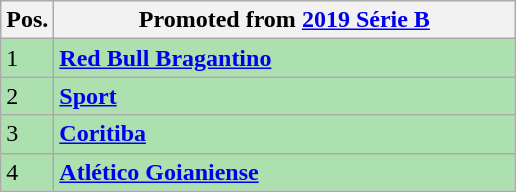<table class="wikitable">
<tr>
<th style="text-align:center;">Pos.</th>
<th width=300>Promoted from <a href='#'>2019 Série B</a></th>
</tr>
<tr style="background: #ACE1AF;">
<td>1</td>
<td><strong><a href='#'>Red Bull Bragantino</a></strong></td>
</tr>
<tr style="background: #ACE1AF;">
<td>2</td>
<td><strong><a href='#'>Sport</a></strong></td>
</tr>
<tr style="background: #ACE1AF;">
<td>3</td>
<td><strong><a href='#'>Coritiba</a></strong></td>
</tr>
<tr style="background: #ACE1AF;">
<td>4</td>
<td><strong><a href='#'>Atlético Goianiense</a></strong></td>
</tr>
</table>
